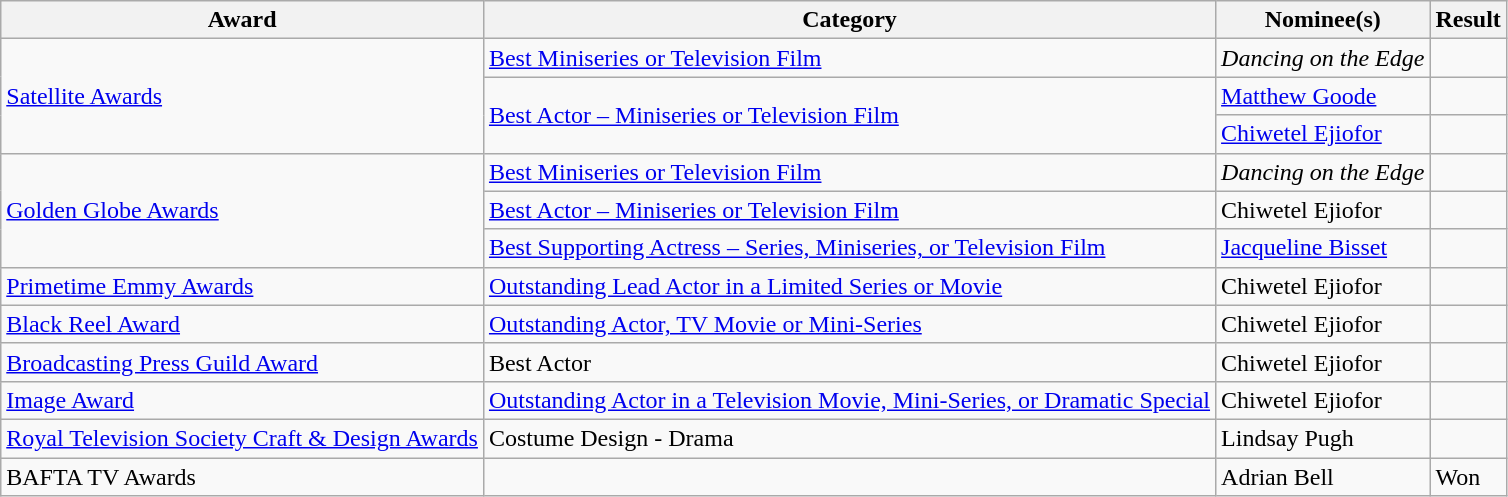<table class="wikitable">
<tr>
<th>Award</th>
<th>Category</th>
<th>Nominee(s)</th>
<th>Result</th>
</tr>
<tr>
<td rowspan="3"><a href='#'>Satellite Awards</a></td>
<td><a href='#'>Best Miniseries or Television Film</a></td>
<td><em>Dancing on the Edge</em></td>
<td></td>
</tr>
<tr>
<td rowspan="2"><a href='#'>Best Actor – Miniseries or Television Film</a></td>
<td><a href='#'>Matthew Goode</a></td>
<td></td>
</tr>
<tr>
<td><a href='#'>Chiwetel Ejiofor</a></td>
<td></td>
</tr>
<tr>
<td rowspan="3"><a href='#'>Golden Globe Awards</a></td>
<td><a href='#'>Best Miniseries or Television Film</a></td>
<td><em>Dancing on the Edge</em></td>
<td></td>
</tr>
<tr>
<td><a href='#'>Best Actor – Miniseries or Television Film</a></td>
<td>Chiwetel Ejiofor</td>
<td></td>
</tr>
<tr>
<td><a href='#'>Best Supporting Actress – Series, Miniseries, or Television Film</a></td>
<td><a href='#'>Jacqueline Bisset</a></td>
<td></td>
</tr>
<tr>
<td><a href='#'>Primetime Emmy Awards</a></td>
<td><a href='#'>Outstanding Lead Actor in a Limited Series or Movie</a></td>
<td>Chiwetel Ejiofor</td>
<td></td>
</tr>
<tr>
<td><a href='#'>Black Reel Award</a></td>
<td><a href='#'>Outstanding Actor, TV Movie or Mini-Series</a></td>
<td>Chiwetel Ejiofor</td>
<td></td>
</tr>
<tr>
<td><a href='#'>Broadcasting Press Guild Award</a></td>
<td>Best Actor</td>
<td>Chiwetel Ejiofor</td>
<td></td>
</tr>
<tr>
<td><a href='#'>Image Award</a></td>
<td><a href='#'>Outstanding Actor in a Television Movie, Mini-Series, or Dramatic Special</a></td>
<td>Chiwetel Ejiofor</td>
<td></td>
</tr>
<tr>
<td><a href='#'>Royal Television Society Craft & Design Awards</a></td>
<td>Costume Design - Drama</td>
<td>Lindsay Pugh</td>
<td></td>
</tr>
<tr>
<td> BAFTA TV Awards</td>
<td></td>
<td>Adrian Bell</td>
<td>Won</td>
</tr>
</table>
